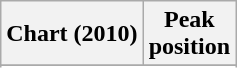<table class="wikitable sortable plainrowheaders" style="text-align:center">
<tr>
<th scope="col">Chart (2010)</th>
<th scope="col">Peak<br> position</th>
</tr>
<tr>
</tr>
<tr>
</tr>
</table>
